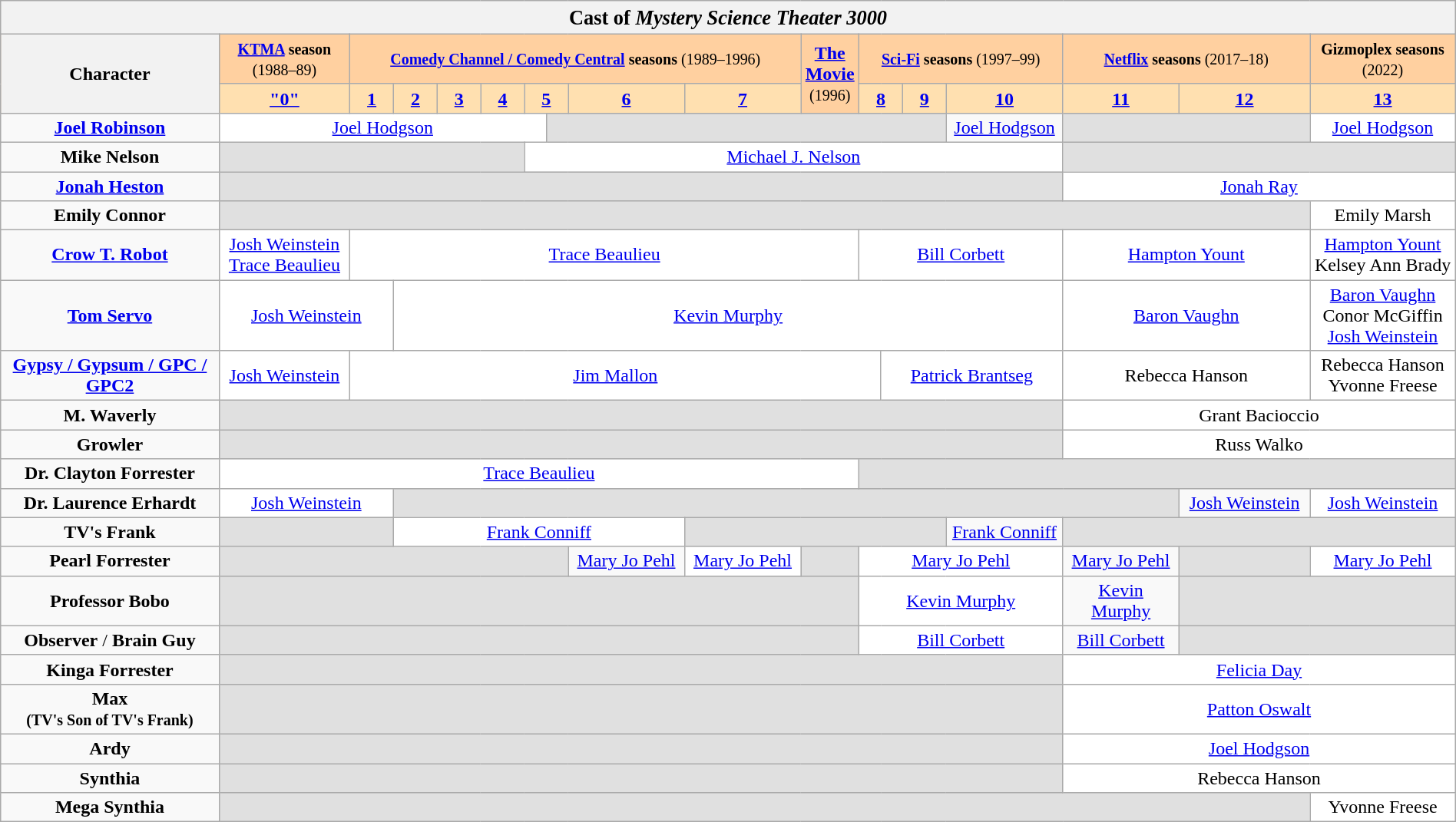<table class="wikitable" style="margin:1em auto; width:100%">
<tr style="text-align:center;">
<th colspan="18" style="font-size:110%;">Cast of <em>Mystery Science Theater 3000</em></th>
</tr>
<tr style="text-align:center; background:#ffd0a0;">
<th style="width:210px;" rowspan="2"><strong>Character</strong></th>
<td><small><strong><a href='#'>KTMA</a> season</strong></small><br><small>(1988–89)</small></td>
<td colspan="8"><small><strong><a href='#'>Comedy Channel / Comedy Central</a> seasons</strong> (1989–1996)</small></td>
<td style="width:4%;" rowspan="2"><strong><a href='#'>The Movie</a></strong><br><small>(1996)</small></td>
<td colspan="4"><small><strong><a href='#'>Sci-Fi</a> seasons</strong> (1997–99)</small></td>
<td colspan="2"><small><strong><a href='#'>Netflix</a> seasons</strong> (2017–18)</small></td>
<td colspan="1"><small><strong>Gizmoplex seasons</strong> (2022)</small></td>
</tr>
<tr style="text-align:center; background:#ffe0b0;">
<td style="width:9%;"><strong><a href='#'>"0"</a></strong></td>
<td style="width:3%;"><strong><a href='#'>1</a></strong></td>
<td style="width:3%;"><strong><a href='#'>2</a></strong></td>
<td style="width:3%;"><strong><a href='#'>3</a></strong></td>
<td style="width:3%;"><strong><a href='#'>4</a></strong></td>
<td style="width:3%;" colspan="2"><strong><a href='#'>5</a></strong></td>
<td style="width:8%;"><strong><a href='#'>6</a></strong></td>
<td style="width:8%;"><strong><a href='#'>7</a></strong></td>
<td style="width:3%;" colspan="2"><strong><a href='#'>8</a></strong></td>
<td style="width:3%;"><strong><a href='#'>9</a></strong></td>
<td style="width:8%;"><strong><a href='#'>10</a></strong></td>
<td style="width:8%;"><strong><a href='#'>11</a></strong></td>
<td style="width:9%;"><strong><a href='#'>12</a></strong></td>
<td style="width:10%;"><strong><a href='#'>13</a></strong></td>
</tr>
<tr style="text-align:center;">
<td><strong><a href='#'>Joel Robinson</a></strong></td>
<td colspan="6" style="background:#fff;"><a href='#'>Joel Hodgson</a></td>
<td colspan="7" style="background:#e0e0e0;"></td>
<td><a href='#'>Joel Hodgson</a></td>
<td colspan="2" style="background:#e0e0e0;"></td>
<td colspan="1" style="background:#fff;"><a href='#'>Joel Hodgson</a></td>
</tr>
<tr style="text-align:center;">
<td><strong>Mike Nelson</strong></td>
<td colspan="5" style="background:#e0e0e0;"></td>
<td colspan="9" style="background:#fff;"><a href='#'>Michael J. Nelson</a></td>
<td colspan="3" style="background:#e0e0e0;"></td>
</tr>
<tr style="text-align:center;">
<td><strong><a href='#'>Jonah Heston</a></strong></td>
<td colspan="14" style="background:#e0e0e0;"></td>
<td colspan="3" style="background:#fff;"><a href='#'>Jonah Ray</a></td>
</tr>
<tr style="text-align:center;">
<td><strong>Emily Connor</strong></td>
<td colspan="16" style="background:#e0e0e0;"></td>
<td colspan="1" style="background:#fff;">Emily Marsh</td>
</tr>
<tr style="text-align:center;">
<td><strong><a href='#'>Crow T. Robot</a></strong></td>
<td style="background:#fff;"><a href='#'>Josh Weinstein</a><br><a href='#'>Trace Beaulieu</a></td>
<td colspan="9" style="background:#fff;"><a href='#'>Trace Beaulieu</a></td>
<td colspan="4" style="background:#fff;"><a href='#'>Bill Corbett</a></td>
<td colspan="2" style="background:#fff;"><a href='#'>Hampton Yount</a></td>
<td style="background:#fff;"><a href='#'>Hampton Yount</a><br>Kelsey Ann Brady</td>
</tr>
<tr style="text-align:center;">
<td><strong><a href='#'>Tom Servo</a></strong></td>
<td colspan="2" style="background:#fff;"><a href='#'>Josh Weinstein</a></td>
<td colspan="12" style="background:#fff;"><a href='#'>Kevin Murphy</a></td>
<td colspan="2" style="background:#fff;"><a href='#'>Baron Vaughn</a></td>
<td style="background:#fff;"><a href='#'>Baron Vaughn</a><br>Conor McGiffin<br><a href='#'>Josh Weinstein</a></td>
</tr>
<tr style="text-align:center;">
<td><strong><a href='#'>Gypsy / Gypsum / GPC / GPC2</a></strong></td>
<td style="background:#fff;"><a href='#'>Josh Weinstein</a></td>
<td colspan="10" style="background:#fff;"><a href='#'>Jim Mallon</a></td>
<td colspan="3" style="background:#fff;"><a href='#'>Patrick Brantseg</a></td>
<td colspan="2" style="background:#fff;">Rebecca Hanson</td>
<td style="background:#fff;">Rebecca Hanson<br>Yvonne Freese</td>
</tr>
<tr style="text-align:center;">
<td><strong>M. Waverly</strong></td>
<td colspan="14" style="background:#e0e0e0;"></td>
<td colspan="3" style="background:#fff;">Grant Bacioccio</td>
</tr>
<tr style="text-align:center;">
<td><strong>Growler</strong></td>
<td colspan="14" style="background:#e0e0e0;"></td>
<td colspan="3" style="background:#fff;">Russ Walko</td>
</tr>
<tr style="text-align:center;">
<td><strong>Dr. Clayton Forrester</strong></td>
<td colspan="10" style="background:#fff;"><a href='#'>Trace Beaulieu</a></td>
<td colspan="7" style="background:#e0e0e0;"></td>
</tr>
<tr style="text-align:center;">
<td><strong>Dr. Laurence Erhardt</strong></td>
<td colspan="2" style="background:#fff;"><a href='#'>Josh Weinstein</a></td>
<td colspan="13" style="background:#e0e0e0;"></td>
<td><a href='#'>Josh Weinstein</a></td>
<td style="background:#fff;"><a href='#'>Josh Weinstein</a></td>
</tr>
<tr style="text-align:center;">
<td><strong>TV's Frank</strong></td>
<td colspan="2" style="background:#e0e0e0;"></td>
<td colspan="6" style="background:#fff;"><a href='#'>Frank Conniff</a></td>
<td colspan="5" style="background:#e0e0e0;"></td>
<td><a href='#'>Frank Conniff</a></td>
<td colspan="3" style="background:#e0e0e0;"></td>
</tr>
<tr style="text-align:center;">
<td><strong>Pearl Forrester</strong></td>
<td colspan="7" style="background:#e0e0e0;"></td>
<td><a href='#'>Mary Jo Pehl</a></td>
<td style="background:#fff;"><a href='#'>Mary Jo Pehl</a></td>
<td style="background:#e0e0e0;"></td>
<td colspan="4" style="background:#fff;"><a href='#'>Mary Jo Pehl</a></td>
<td><a href='#'>Mary Jo Pehl</a></td>
<td style="background:#e0e0e0;"></td>
<td colspan="1" style="background:#fff;"><a href='#'>Mary Jo Pehl</a></td>
</tr>
<tr style="text-align:center;">
<td><strong>Professor Bobo</strong></td>
<td colspan="10" style="background:#e0e0e0;"></td>
<td colspan="4" style="background:#fff;"><a href='#'>Kevin Murphy</a></td>
<td><a href='#'>Kevin Murphy</a></td>
<td colspan="2" style="background:#e0e0e0;"></td>
</tr>
<tr style="text-align:center;">
<td><strong>Observer</strong> / <strong>Brain Guy</strong></td>
<td colspan="10" style="background:#e0e0e0;"></td>
<td colspan="4" style="background:#fff;"><a href='#'>Bill Corbett</a></td>
<td><a href='#'>Bill Corbett</a></td>
<td colspan="2" style="background:#e0e0e0;"></td>
</tr>
<tr style="text-align:center;">
<td><strong>Kinga Forrester</strong></td>
<td colspan="14" style="background:#e0e0e0;"></td>
<td colspan="3" style="background:#fff;"><a href='#'>Felicia Day</a></td>
</tr>
<tr style="text-align:center;">
<td><strong>Max<br><small>(TV's Son of TV's Frank)</small></strong></td>
<td colspan="14" style="background:#e0e0e0;"></td>
<td colspan="3" style="background:#fff;"><a href='#'>Patton Oswalt</a></td>
</tr>
<tr style="text-align:center;">
<td><strong>Ardy</strong></td>
<td colspan="14" style="background:#e0e0e0;"></td>
<td colspan="3" style="background:#fff;"><a href='#'>Joel Hodgson</a></td>
</tr>
<tr style="text-align:center;">
<td><strong>Synthia</strong></td>
<td colspan="14" style="background:#e0e0e0;"></td>
<td colspan="3" style="background:#fff;">Rebecca Hanson</td>
</tr>
<tr style="text-align:center;">
<td><strong>Mega Synthia </strong></td>
<td colspan="16" style="background:#e0e0e0;;"></td>
<td style="background:#fff;">Yvonne Freese</td>
</tr>
</table>
